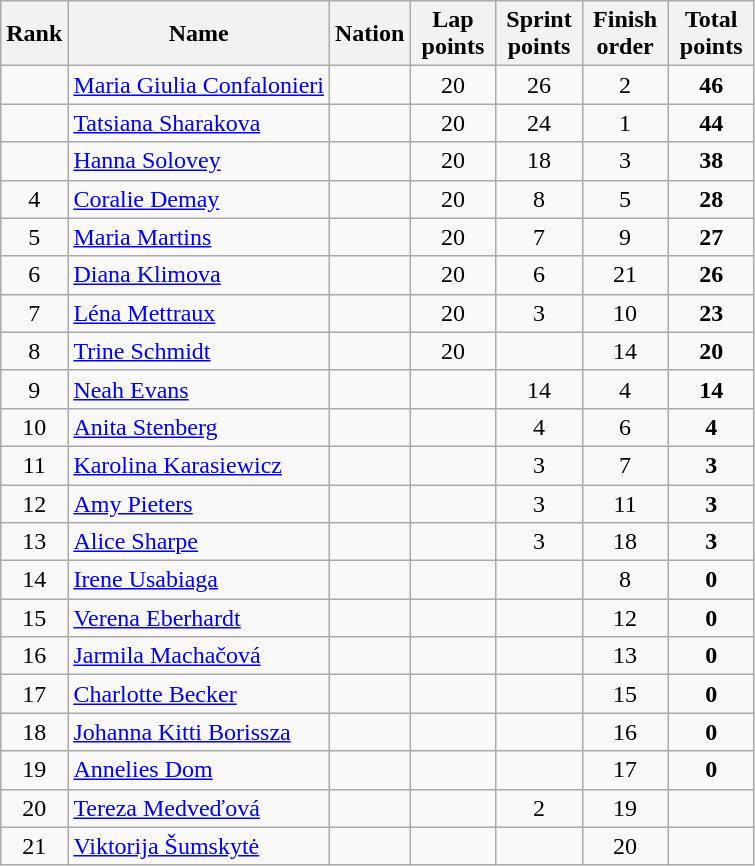<table class="wikitable sortable" style="text-align:center">
<tr>
<th>Rank</th>
<th>Name</th>
<th>Nation</th>
<th width=50>Lap points</th>
<th width=50>Sprint points</th>
<th width=50>Finish order</th>
<th width=50>Total points</th>
</tr>
<tr>
<td></td>
<td align=left><a href='#'>Maria Giulia Confalonieri</a></td>
<td align=left></td>
<td>20</td>
<td>26</td>
<td>2</td>
<td><strong>46</strong></td>
</tr>
<tr>
<td></td>
<td align=left><a href='#'>Tatsiana Sharakova</a></td>
<td align=left></td>
<td>20</td>
<td>24</td>
<td>1</td>
<td><strong>44</strong></td>
</tr>
<tr>
<td></td>
<td align=left><a href='#'>Hanna Solovey</a></td>
<td align=left></td>
<td>20</td>
<td>18</td>
<td>3</td>
<td><strong>38</strong></td>
</tr>
<tr>
<td>4</td>
<td align=left><a href='#'>Coralie Demay</a></td>
<td align=left></td>
<td>20</td>
<td>8</td>
<td>5</td>
<td><strong>28</strong></td>
</tr>
<tr>
<td>5</td>
<td align=left><a href='#'>Maria Martins</a></td>
<td align=left></td>
<td>20</td>
<td>7</td>
<td>9</td>
<td><strong>27</strong></td>
</tr>
<tr>
<td>6</td>
<td align=left><a href='#'>Diana Klimova</a></td>
<td align=left></td>
<td>20</td>
<td>6</td>
<td>21</td>
<td><strong>26</strong></td>
</tr>
<tr>
<td>7</td>
<td align=left><a href='#'>Léna Mettraux</a></td>
<td align=left></td>
<td>20</td>
<td>3</td>
<td>10</td>
<td><strong>23</strong></td>
</tr>
<tr>
<td>8</td>
<td align=left><a href='#'>Trine Schmidt</a></td>
<td align=left></td>
<td>20</td>
<td></td>
<td>14</td>
<td><strong>20</strong></td>
</tr>
<tr>
<td>9</td>
<td align=left><a href='#'>Neah Evans</a></td>
<td align=left></td>
<td></td>
<td>14</td>
<td>4</td>
<td><strong>14</strong></td>
</tr>
<tr>
<td>10</td>
<td align=left><a href='#'>Anita Stenberg</a></td>
<td align=left></td>
<td></td>
<td>4</td>
<td>6</td>
<td><strong>4</strong></td>
</tr>
<tr>
<td>11</td>
<td align=left><a href='#'>Karolina Karasiewicz</a></td>
<td align=left></td>
<td></td>
<td>3</td>
<td>7</td>
<td><strong>3</strong></td>
</tr>
<tr>
<td>12</td>
<td align=left><a href='#'>Amy Pieters</a></td>
<td align=left></td>
<td></td>
<td>3</td>
<td>11</td>
<td><strong>3</strong></td>
</tr>
<tr>
<td>13</td>
<td align=left><a href='#'>Alice Sharpe</a></td>
<td align=left></td>
<td></td>
<td>3</td>
<td>18</td>
<td><strong>3</strong></td>
</tr>
<tr>
<td>14</td>
<td align=left><a href='#'>Irene Usabiaga</a></td>
<td align=left></td>
<td></td>
<td></td>
<td>8</td>
<td><strong>0</strong></td>
</tr>
<tr>
<td>15</td>
<td align=left><a href='#'>Verena Eberhardt</a></td>
<td align=left></td>
<td></td>
<td></td>
<td>12</td>
<td><strong>0</strong></td>
</tr>
<tr>
<td>16</td>
<td align=left><a href='#'>Jarmila Machačová</a></td>
<td align=left></td>
<td></td>
<td></td>
<td>13</td>
<td><strong>0</strong></td>
</tr>
<tr>
<td>17</td>
<td align=left><a href='#'>Charlotte Becker</a></td>
<td align=left></td>
<td></td>
<td></td>
<td>15</td>
<td><strong>0</strong></td>
</tr>
<tr>
<td>18</td>
<td align=left><a href='#'>Johanna Kitti Borissza</a></td>
<td align=left></td>
<td></td>
<td></td>
<td>16</td>
<td><strong>0</strong></td>
</tr>
<tr>
<td>19</td>
<td align=left><a href='#'>Annelies Dom</a></td>
<td align=left></td>
<td></td>
<td></td>
<td>17</td>
<td><strong>0</strong></td>
</tr>
<tr>
<td>20</td>
<td align=left><a href='#'>Tereza Medveďová</a></td>
<td align=left></td>
<td></td>
<td>2</td>
<td>19</td>
<td><strong></strong></td>
</tr>
<tr>
<td>21</td>
<td align=left><a href='#'>Viktorija Šumskytė</a></td>
<td align=left></td>
<td></td>
<td></td>
<td>20</td>
<td><strong></strong></td>
</tr>
</table>
